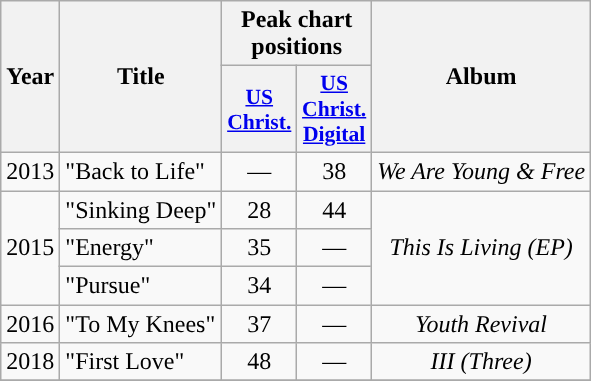<table class="wikitable" style="text-align:center;">
<tr>
<th rowspan="2">Year</th>
<th rowspan="2">Title</th>
<th colspan="2">Peak chart positions</th>
<th rowspan="2">Album</th>
</tr>
<tr>
<th scope="col" style="width:3em;font-size:90%;"><a href='#'>US<br>Christ.</a><br></th>
<th scope="col" style="width:3em;font-size:90%;"><a href='#'>US<br>Christ. Digital</a><br></th>
</tr>
<tr>
<td>2013</td>
<td style="text-align:left">"Back to Life"</td>
<td>—</td>
<td>38</td>
<td><em>We Are Young & Free</em></td>
</tr>
<tr>
<td rowspan="3">2015</td>
<td style="text-align:left">"Sinking Deep"</td>
<td>28</td>
<td>44</td>
<td rowspan="3"><em>This Is Living (EP)</em></td>
</tr>
<tr>
<td style="text-align:left">"Energy"</td>
<td>35</td>
<td>—</td>
</tr>
<tr>
<td style="text-align:left">"Pursue"</td>
<td>34</td>
<td>—</td>
</tr>
<tr>
<td>2016</td>
<td style="text-align:left">"To My Knees"</td>
<td>37</td>
<td>—</td>
<td><em>Youth Revival</em></td>
</tr>
<tr>
<td>2018</td>
<td style="text-align:left">"First Love"</td>
<td>48</td>
<td>—</td>
<td><em>III (Three)</em></td>
</tr>
<tr>
</tr>
</table>
